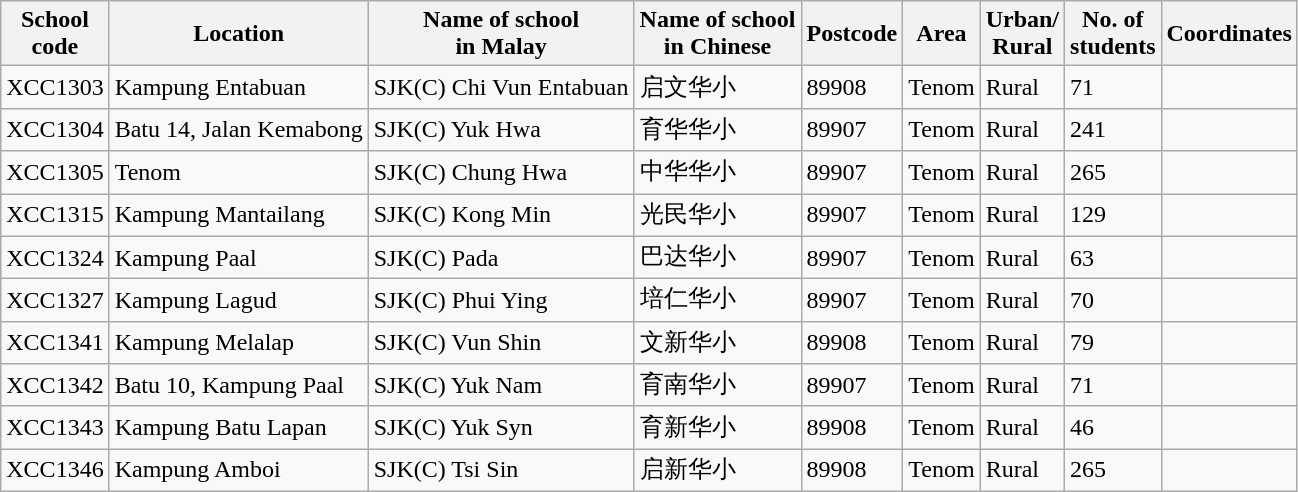<table class="wikitable sortable">
<tr>
<th>School<br>code</th>
<th>Location</th>
<th>Name of school<br>in Malay</th>
<th>Name of school<br>in Chinese</th>
<th>Postcode</th>
<th>Area</th>
<th>Urban/<br>Rural</th>
<th>No. of<br>students</th>
<th>Coordinates</th>
</tr>
<tr>
<td>XCC1303</td>
<td>Kampung Entabuan</td>
<td>SJK(C) Chi Vun Entabuan</td>
<td>启文华小</td>
<td>89908</td>
<td>Tenom</td>
<td>Rural</td>
<td>71</td>
<td></td>
</tr>
<tr>
<td>XCC1304</td>
<td>Batu 14, Jalan Kemabong</td>
<td>SJK(C) Yuk Hwa</td>
<td>育华华小</td>
<td>89907</td>
<td>Tenom</td>
<td>Rural</td>
<td>241</td>
<td></td>
</tr>
<tr>
<td>XCC1305</td>
<td>Tenom</td>
<td>SJK(C) Chung Hwa</td>
<td>中华华小</td>
<td>89907</td>
<td>Tenom</td>
<td>Rural</td>
<td>265</td>
<td></td>
</tr>
<tr>
<td>XCC1315</td>
<td>Kampung Mantailang</td>
<td>SJK(C) Kong Min</td>
<td>光民华小</td>
<td>89907</td>
<td>Tenom</td>
<td>Rural</td>
<td>129</td>
<td></td>
</tr>
<tr>
<td>XCC1324</td>
<td>Kampung Paal</td>
<td>SJK(C) Pada</td>
<td>巴达华小</td>
<td>89907</td>
<td>Tenom</td>
<td>Rural</td>
<td>63</td>
<td></td>
</tr>
<tr>
<td>XCC1327</td>
<td>Kampung Lagud</td>
<td>SJK(C) Phui Ying</td>
<td>培仁华小</td>
<td>89907</td>
<td>Tenom</td>
<td>Rural</td>
<td>70</td>
<td></td>
</tr>
<tr>
<td>XCC1341</td>
<td>Kampung Melalap</td>
<td>SJK(C) Vun Shin</td>
<td>文新华小</td>
<td>89908</td>
<td>Tenom</td>
<td>Rural</td>
<td>79</td>
<td></td>
</tr>
<tr>
<td>XCC1342</td>
<td>Batu 10, Kampung Paal</td>
<td>SJK(C) Yuk Nam</td>
<td>育南华小</td>
<td>89907</td>
<td>Tenom</td>
<td>Rural</td>
<td>71</td>
<td></td>
</tr>
<tr>
<td>XCC1343</td>
<td>Kampung Batu Lapan</td>
<td>SJK(C) Yuk Syn</td>
<td>育新华小</td>
<td>89908</td>
<td>Tenom</td>
<td>Rural</td>
<td>46</td>
<td></td>
</tr>
<tr>
<td>XCC1346</td>
<td>Kampung Amboi</td>
<td>SJK(C) Tsi Sin</td>
<td>启新华小</td>
<td>89908</td>
<td>Tenom</td>
<td>Rural</td>
<td>265</td>
<td></td>
</tr>
</table>
